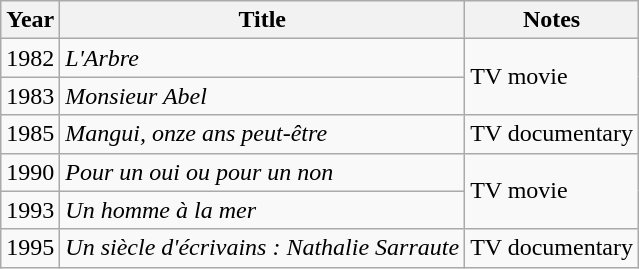<table class="wikitable sortable">
<tr>
<th>Year</th>
<th>Title</th>
<th class="unsortable">Notes</th>
</tr>
<tr>
<td>1982</td>
<td><em>L'Arbre</em></td>
<td rowspan="2">TV movie</td>
</tr>
<tr>
<td>1983</td>
<td><em>Monsieur Abel</em></td>
</tr>
<tr>
<td>1985</td>
<td><em>Mangui, onze ans peut-être</em></td>
<td>TV documentary</td>
</tr>
<tr>
<td>1990</td>
<td><em>Pour un oui ou pour un non</em></td>
<td rowspan="2">TV movie</td>
</tr>
<tr>
<td>1993</td>
<td><em>Un homme à la mer</em></td>
</tr>
<tr>
<td>1995</td>
<td><em>Un siècle d'écrivains : Nathalie Sarraute</em></td>
<td>TV documentary</td>
</tr>
</table>
